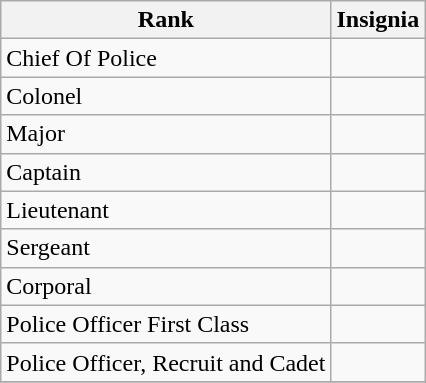<table border="1" cellspacing="5" cellpadding="5" style="border-collapse:collapse;" class="wikitable">
<tr>
<th>Rank</th>
<th>Insignia</th>
</tr>
<tr>
<td>Chief Of Police</td>
<td></td>
</tr>
<tr>
<td>Colonel</td>
<td></td>
</tr>
<tr>
<td>Major</td>
<td></td>
</tr>
<tr>
<td Police captain>Captain</td>
<td></td>
</tr>
<tr>
<td>Lieutenant</td>
<td></td>
</tr>
<tr>
<td>Sergeant</td>
<td></td>
</tr>
<tr>
<td>Corporal</td>
<td></td>
</tr>
<tr>
<td>Police Officer First Class</td>
<td></td>
</tr>
<tr>
<td>Police Officer, Recruit and Cadet</td>
<td></td>
</tr>
<tr>
</tr>
</table>
